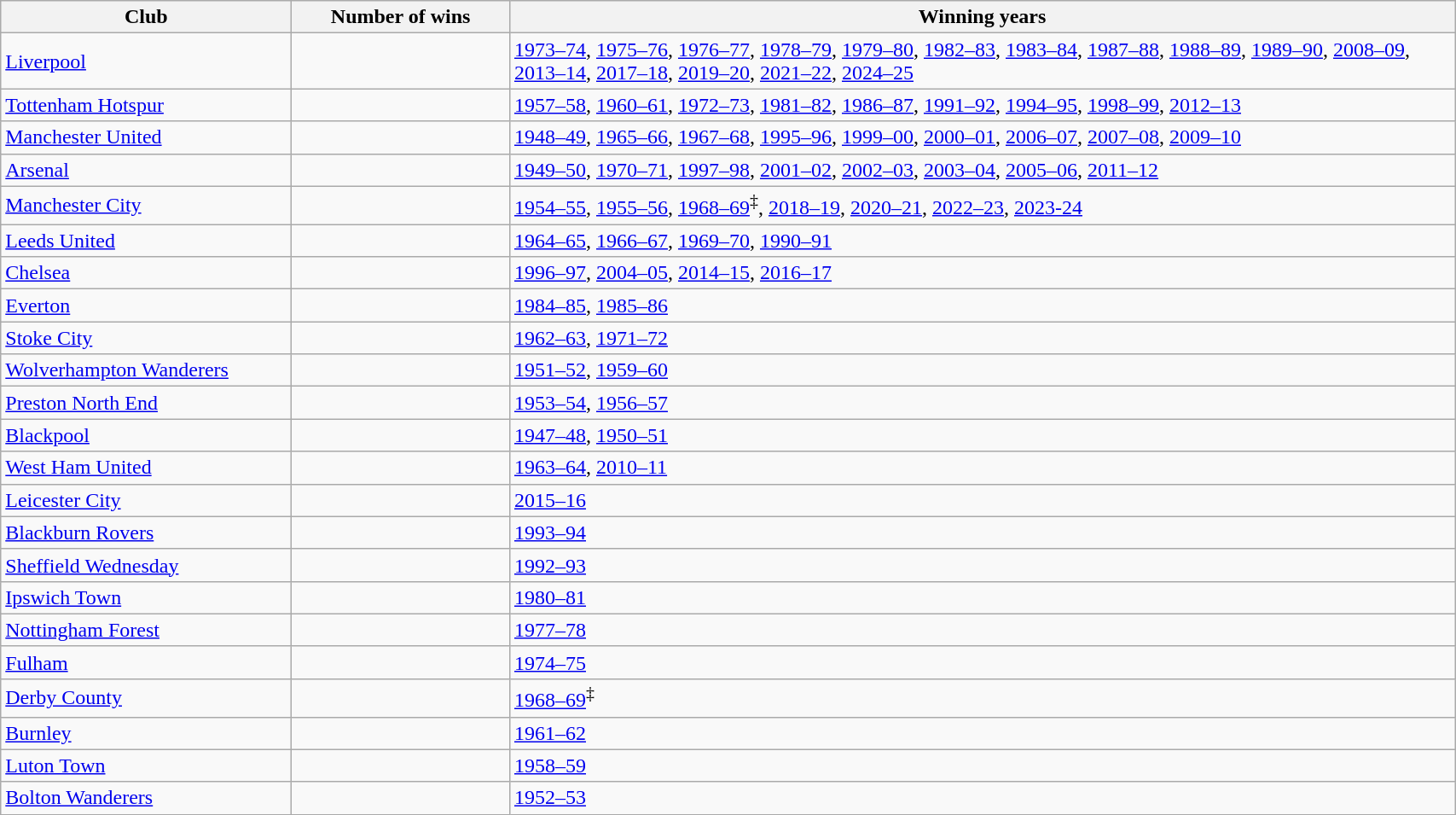<table class="wikitable" style="width:90%">
<tr>
<th width=20%>Club</th>
<th Width=15%>Number of wins</th>
<th Width=65%>Winning years</th>
</tr>
<tr>
<td><a href='#'>Liverpool</a></td>
<td></td>
<td><a href='#'>1973–74</a>, <a href='#'>1975–76</a>, <a href='#'>1976–77</a>, <a href='#'>1978–79</a>, <a href='#'>1979–80</a>, <a href='#'>1982–83</a>, <a href='#'>1983–84</a>, <a href='#'>1987–88</a>, <a href='#'>1988–89</a>, <a href='#'>1989–90</a>, <a href='#'>2008–09</a>, <a href='#'>2013–14</a>, <a href='#'>2017–18</a>, <a href='#'>2019–20</a>, <a href='#'>2021–22</a>, <a href='#'>2024–25</a></td>
</tr>
<tr>
<td><a href='#'>Tottenham Hotspur</a></td>
<td></td>
<td><a href='#'>1957–58</a>, <a href='#'>1960–61</a>, <a href='#'>1972–73</a>, <a href='#'>1981–82</a>, <a href='#'>1986–87</a>, <a href='#'>1991–92</a>, <a href='#'>1994–95</a>, <a href='#'>1998–99</a>, <a href='#'>2012–13</a></td>
</tr>
<tr>
<td><a href='#'>Manchester United</a></td>
<td></td>
<td><a href='#'>1948–49</a>, <a href='#'>1965–66</a>, <a href='#'>1967–68</a>, <a href='#'>1995–96</a>, <a href='#'>1999–00</a>, <a href='#'>2000–01</a>, <a href='#'>2006–07</a>, <a href='#'>2007–08</a>, <a href='#'>2009–10</a></td>
</tr>
<tr>
<td><a href='#'>Arsenal</a></td>
<td></td>
<td><a href='#'>1949–50</a>, <a href='#'>1970–71</a>, <a href='#'>1997–98</a>, <a href='#'>2001–02</a>, <a href='#'>2002–03</a>, <a href='#'>2003–04</a>, <a href='#'>2005–06</a>, <a href='#'>2011–12</a></td>
</tr>
<tr>
<td><a href='#'>Manchester City</a></td>
<td></td>
<td><a href='#'>1954–55</a>, <a href='#'>1955–56</a>, <a href='#'>1968–69</a><sup>‡</sup>, <a href='#'>2018–19</a>, <a href='#'>2020–21</a>, <a href='#'>2022–23</a>, <a href='#'>2023-24</a></td>
</tr>
<tr>
<td><a href='#'>Leeds United</a></td>
<td></td>
<td><a href='#'>1964–65</a>, <a href='#'>1966–67</a>, <a href='#'>1969–70</a>, <a href='#'>1990–91</a></td>
</tr>
<tr>
<td><a href='#'>Chelsea</a></td>
<td></td>
<td><a href='#'>1996–97</a>, <a href='#'>2004–05</a>, <a href='#'>2014–15</a>, <a href='#'>2016–17</a></td>
</tr>
<tr>
<td><a href='#'>Everton</a></td>
<td></td>
<td><a href='#'>1984–85</a>, <a href='#'>1985–86</a></td>
</tr>
<tr>
<td><a href='#'>Stoke City</a></td>
<td></td>
<td><a href='#'>1962–63</a>, <a href='#'>1971–72</a></td>
</tr>
<tr>
<td><a href='#'>Wolverhampton Wanderers</a></td>
<td></td>
<td><a href='#'>1951–52</a>, <a href='#'>1959–60</a></td>
</tr>
<tr>
<td><a href='#'>Preston North End</a></td>
<td></td>
<td><a href='#'>1953–54</a>, <a href='#'>1956–57</a></td>
</tr>
<tr>
<td><a href='#'>Blackpool</a></td>
<td></td>
<td><a href='#'>1947–48</a>, <a href='#'>1950–51</a></td>
</tr>
<tr>
<td><a href='#'>West Ham United</a></td>
<td></td>
<td><a href='#'>1963–64</a>, <a href='#'>2010–11</a></td>
</tr>
<tr>
<td><a href='#'>Leicester City</a></td>
<td></td>
<td><a href='#'>2015–16</a></td>
</tr>
<tr>
<td><a href='#'>Blackburn Rovers</a></td>
<td></td>
<td><a href='#'>1993–94</a></td>
</tr>
<tr>
<td><a href='#'>Sheffield Wednesday</a></td>
<td></td>
<td><a href='#'>1992–93</a></td>
</tr>
<tr>
<td><a href='#'>Ipswich Town</a></td>
<td></td>
<td><a href='#'>1980–81</a></td>
</tr>
<tr>
<td><a href='#'>Nottingham Forest</a></td>
<td></td>
<td><a href='#'>1977–78</a></td>
</tr>
<tr>
<td><a href='#'>Fulham</a></td>
<td></td>
<td><a href='#'>1974–75</a></td>
</tr>
<tr>
<td><a href='#'>Derby County</a></td>
<td></td>
<td><a href='#'>1968–69</a><sup>‡</sup></td>
</tr>
<tr>
<td><a href='#'>Burnley</a></td>
<td></td>
<td><a href='#'>1961–62</a></td>
</tr>
<tr>
<td><a href='#'>Luton Town</a></td>
<td></td>
<td><a href='#'>1958–59</a></td>
</tr>
<tr>
<td><a href='#'>Bolton Wanderers</a></td>
<td></td>
<td><a href='#'>1952–53</a></td>
</tr>
</table>
